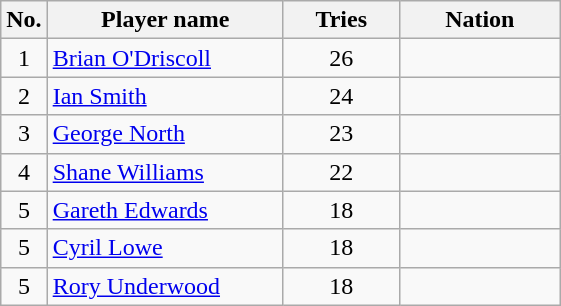<table class="wikitable">
<tr>
<th>No.</th>
<th width=150>Player name</th>
<th style="width:70px; text-align:center;">Tries</th>
<th style="width:100px; text-align:center;">Nation</th>
</tr>
<tr>
<td align=center>1</td>
<td align=left><a href='#'>Brian O'Driscoll</a></td>
<td align=center>26</td>
<td></td>
</tr>
<tr>
<td align=center>2</td>
<td align=left><a href='#'>Ian Smith</a></td>
<td align=center>24</td>
<td></td>
</tr>
<tr>
<td align=center>3</td>
<td align=left><a href='#'>George North</a></td>
<td align=center>23</td>
<td></td>
</tr>
<tr>
<td align=center>4</td>
<td align=left><a href='#'>Shane Williams</a></td>
<td align=center>22</td>
<td></td>
</tr>
<tr>
<td align=center>5</td>
<td align=left><a href='#'>Gareth Edwards</a></td>
<td align=center>18</td>
<td></td>
</tr>
<tr>
<td align=center>5</td>
<td align=left><a href='#'>Cyril Lowe</a></td>
<td align=center>18</td>
<td></td>
</tr>
<tr>
<td align=center>5</td>
<td align=left><a href='#'>Rory Underwood</a></td>
<td align=center>18</td>
<td></td>
</tr>
</table>
